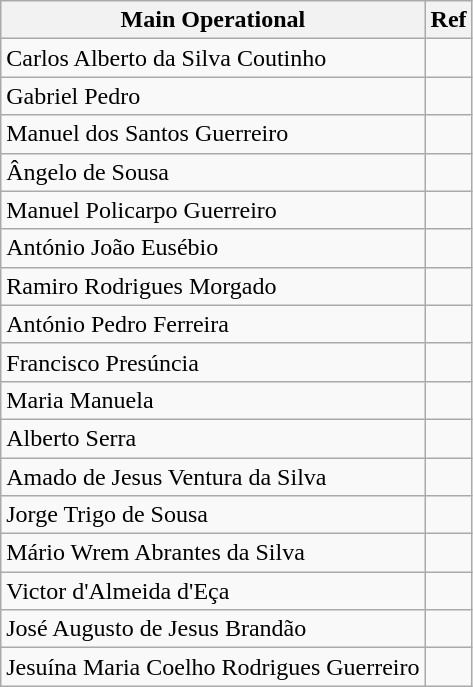<table class="wikitable">
<tr>
<th>Main Operational</th>
<th>Ref</th>
</tr>
<tr>
<td>Carlos Alberto da Silva Coutinho</td>
<td></td>
</tr>
<tr>
<td>Gabriel Pedro</td>
<td></td>
</tr>
<tr>
<td>Manuel dos Santos Guerreiro</td>
<td></td>
</tr>
<tr>
<td>Ângelo de Sousa</td>
<td></td>
</tr>
<tr>
<td>Manuel Policarpo Guerreiro</td>
<td></td>
</tr>
<tr>
<td>António João Eusébio</td>
<td></td>
</tr>
<tr>
<td>Ramiro Rodrigues Morgado</td>
<td></td>
</tr>
<tr>
<td>António Pedro Ferreira</td>
<td></td>
</tr>
<tr>
<td>Francisco Presúncia</td>
<td></td>
</tr>
<tr>
<td>Maria Manuela</td>
<td></td>
</tr>
<tr>
<td>Alberto Serra</td>
<td></td>
</tr>
<tr>
<td>Amado de Jesus Ventura da Silva</td>
<td></td>
</tr>
<tr>
<td>Jorge Trigo de Sousa</td>
<td></td>
</tr>
<tr>
<td>Mário Wrem Abrantes da Silva</td>
<td></td>
</tr>
<tr>
<td>Victor d'Almeida d'Eça</td>
<td></td>
</tr>
<tr>
<td>José Augusto de Jesus Brandão</td>
<td></td>
</tr>
<tr>
<td>Jesuína Maria Coelho Rodrigues Guerreiro</td>
<td></td>
</tr>
</table>
